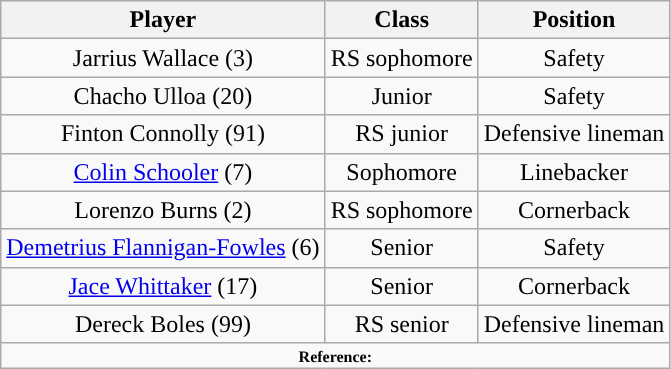<table class="wikitable" style="text-align: center">
<tr align=center>
<th>Player</th>
<th>Class</th>
<th>Position</th>
</tr>
<tr>
<td>Jarrius Wallace (3)</td>
<td>RS sophomore</td>
<td>Safety</td>
</tr>
<tr>
<td>Chacho Ulloa (20)</td>
<td>Junior</td>
<td>Safety</td>
</tr>
<tr>
<td>Finton Connolly (91)</td>
<td>RS junior</td>
<td>Defensive lineman</td>
</tr>
<tr>
<td><a href='#'>Colin Schooler</a> (7)</td>
<td>Sophomore</td>
<td>Linebacker</td>
</tr>
<tr>
<td>Lorenzo Burns (2)</td>
<td>RS sophomore</td>
<td>Cornerback</td>
</tr>
<tr>
<td><a href='#'>Demetrius Flannigan-Fowles</a> (6)</td>
<td>Senior</td>
<td>Safety</td>
</tr>
<tr>
<td><a href='#'>Jace Whittaker</a> (17)</td>
<td>Senior</td>
<td>Cornerback</td>
</tr>
<tr>
<td>Dereck Boles (99)</td>
<td>RS senior</td>
<td>Defensive lineman</td>
</tr>
<tr>
<td colspan="3"  style="font-size:8pt; text-align:center;"><strong>Reference:</strong></td>
</tr>
</table>
